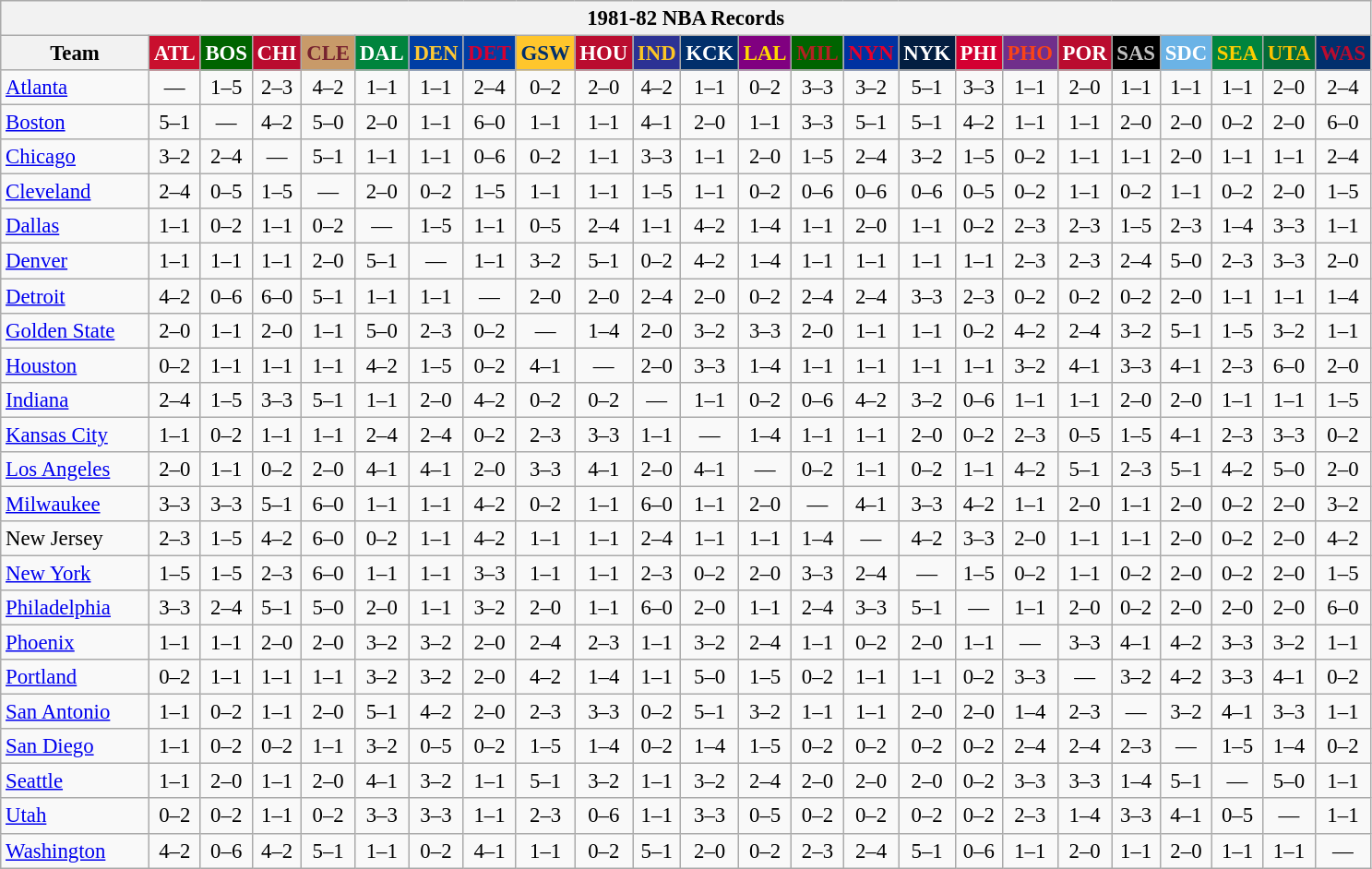<table class="wikitable" style="font-size:95%; text-align:center;">
<tr>
<th colspan=24>1981-82 NBA Records</th>
</tr>
<tr>
<th width=100>Team</th>
<th style="background:#C90F2E;color:#FFFFFF;width=35">ATL</th>
<th style="background:#006400;color:#FFFFFF;width=35">BOS</th>
<th style="background:#BA0C2F;color:#FFFFFF;width=35">CHI</th>
<th style="background:#C89A69;color:#77222F;width=35">CLE</th>
<th style="background:#00843D;color:#FFFFFF;width=35">DAL</th>
<th style="background:#003EA4;color:#FDC835;width=35">DEN</th>
<th style="background:#003EA4;color:#D50032;width=35">DET</th>
<th style="background:#FFC62C;color:#012F6B;width=35">GSW</th>
<th style="background:#BA0C2F;color:#FFFFFF;width=35">HOU</th>
<th style="background:#2C3294;color:#FCC624;width=35">IND</th>
<th style="background:#012F6B;color:#FFFFFF;width=35">KCK</th>
<th style="background:#800080;color:#FFD700;width=35">LAL</th>
<th style="background:#006400;color:#B22222;width=35">MIL</th>
<th style="background:#0032A1;color:#E5002B;width=35">NYN</th>
<th style="background:#031E41;color:#FFFFFF;width=35">NYK</th>
<th style="background:#D40032;color:#FFFFFF;width=35">PHI</th>
<th style="background:#702F8B;color:#FA4417;width=35">PHO</th>
<th style="background:#BA0C2F;color:#FFFFFF;width=35">POR</th>
<th style="background:#000000;color:#C0C0C0;width=35">SAS</th>
<th style="background:#6BB3E6;color:#FFFFFF;width=35">SDC</th>
<th style="background:#00843D;color:#FFCD01;width=35">SEA</th>
<th style="background:#046B38;color:#FCC200;width=35">UTA</th>
<th style="background:#012F6D;color:#BA0C2F;width=35">WAS</th>
</tr>
<tr>
<td style="text-align:left;"><a href='#'>Atlanta</a></td>
<td>—</td>
<td>1–5</td>
<td>2–3</td>
<td>4–2</td>
<td>1–1</td>
<td>1–1</td>
<td>2–4</td>
<td>0–2</td>
<td>2–0</td>
<td>4–2</td>
<td>1–1</td>
<td>0–2</td>
<td>3–3</td>
<td>3–2</td>
<td>5–1</td>
<td>3–3</td>
<td>1–1</td>
<td>2–0</td>
<td>1–1</td>
<td>1–1</td>
<td>1–1</td>
<td>2–0</td>
<td>2–4</td>
</tr>
<tr>
<td style="text-align:left;"><a href='#'>Boston</a></td>
<td>5–1</td>
<td>—</td>
<td>4–2</td>
<td>5–0</td>
<td>2–0</td>
<td>1–1</td>
<td>6–0</td>
<td>1–1</td>
<td>1–1</td>
<td>4–1</td>
<td>2–0</td>
<td>1–1</td>
<td>3–3</td>
<td>5–1</td>
<td>5–1</td>
<td>4–2</td>
<td>1–1</td>
<td>1–1</td>
<td>2–0</td>
<td>2–0</td>
<td>0–2</td>
<td>2–0</td>
<td>6–0</td>
</tr>
<tr>
<td style="text-align:left;"><a href='#'>Chicago</a></td>
<td>3–2</td>
<td>2–4</td>
<td>—</td>
<td>5–1</td>
<td>1–1</td>
<td>1–1</td>
<td>0–6</td>
<td>0–2</td>
<td>1–1</td>
<td>3–3</td>
<td>1–1</td>
<td>2–0</td>
<td>1–5</td>
<td>2–4</td>
<td>3–2</td>
<td>1–5</td>
<td>0–2</td>
<td>1–1</td>
<td>1–1</td>
<td>2–0</td>
<td>1–1</td>
<td>1–1</td>
<td>2–4</td>
</tr>
<tr>
<td style="text-align:left;"><a href='#'>Cleveland</a></td>
<td>2–4</td>
<td>0–5</td>
<td>1–5</td>
<td>—</td>
<td>2–0</td>
<td>0–2</td>
<td>1–5</td>
<td>1–1</td>
<td>1–1</td>
<td>1–5</td>
<td>1–1</td>
<td>0–2</td>
<td>0–6</td>
<td>0–6</td>
<td>0–6</td>
<td>0–5</td>
<td>0–2</td>
<td>1–1</td>
<td>0–2</td>
<td>1–1</td>
<td>0–2</td>
<td>2–0</td>
<td>1–5</td>
</tr>
<tr>
<td style="text-align:left;"><a href='#'>Dallas</a></td>
<td>1–1</td>
<td>0–2</td>
<td>1–1</td>
<td>0–2</td>
<td>—</td>
<td>1–5</td>
<td>1–1</td>
<td>0–5</td>
<td>2–4</td>
<td>1–1</td>
<td>4–2</td>
<td>1–4</td>
<td>1–1</td>
<td>2–0</td>
<td>1–1</td>
<td>0–2</td>
<td>2–3</td>
<td>2–3</td>
<td>1–5</td>
<td>2–3</td>
<td>1–4</td>
<td>3–3</td>
<td>1–1</td>
</tr>
<tr>
<td style="text-align:left;"><a href='#'>Denver</a></td>
<td>1–1</td>
<td>1–1</td>
<td>1–1</td>
<td>2–0</td>
<td>5–1</td>
<td>—</td>
<td>1–1</td>
<td>3–2</td>
<td>5–1</td>
<td>0–2</td>
<td>4–2</td>
<td>1–4</td>
<td>1–1</td>
<td>1–1</td>
<td>1–1</td>
<td>1–1</td>
<td>2–3</td>
<td>2–3</td>
<td>2–4</td>
<td>5–0</td>
<td>2–3</td>
<td>3–3</td>
<td>2–0</td>
</tr>
<tr>
<td style="text-align:left;"><a href='#'>Detroit</a></td>
<td>4–2</td>
<td>0–6</td>
<td>6–0</td>
<td>5–1</td>
<td>1–1</td>
<td>1–1</td>
<td>—</td>
<td>2–0</td>
<td>2–0</td>
<td>2–4</td>
<td>2–0</td>
<td>0–2</td>
<td>2–4</td>
<td>2–4</td>
<td>3–3</td>
<td>2–3</td>
<td>0–2</td>
<td>0–2</td>
<td>0–2</td>
<td>2–0</td>
<td>1–1</td>
<td>1–1</td>
<td>1–4</td>
</tr>
<tr>
<td style="text-align:left;"><a href='#'>Golden State</a></td>
<td>2–0</td>
<td>1–1</td>
<td>2–0</td>
<td>1–1</td>
<td>5–0</td>
<td>2–3</td>
<td>0–2</td>
<td>—</td>
<td>1–4</td>
<td>2–0</td>
<td>3–2</td>
<td>3–3</td>
<td>2–0</td>
<td>1–1</td>
<td>1–1</td>
<td>0–2</td>
<td>4–2</td>
<td>2–4</td>
<td>3–2</td>
<td>5–1</td>
<td>1–5</td>
<td>3–2</td>
<td>1–1</td>
</tr>
<tr>
<td style="text-align:left;"><a href='#'>Houston</a></td>
<td>0–2</td>
<td>1–1</td>
<td>1–1</td>
<td>1–1</td>
<td>4–2</td>
<td>1–5</td>
<td>0–2</td>
<td>4–1</td>
<td>—</td>
<td>2–0</td>
<td>3–3</td>
<td>1–4</td>
<td>1–1</td>
<td>1–1</td>
<td>1–1</td>
<td>1–1</td>
<td>3–2</td>
<td>4–1</td>
<td>3–3</td>
<td>4–1</td>
<td>2–3</td>
<td>6–0</td>
<td>2–0</td>
</tr>
<tr>
<td style="text-align:left;"><a href='#'>Indiana</a></td>
<td>2–4</td>
<td>1–5</td>
<td>3–3</td>
<td>5–1</td>
<td>1–1</td>
<td>2–0</td>
<td>4–2</td>
<td>0–2</td>
<td>0–2</td>
<td>—</td>
<td>1–1</td>
<td>0–2</td>
<td>0–6</td>
<td>4–2</td>
<td>3–2</td>
<td>0–6</td>
<td>1–1</td>
<td>1–1</td>
<td>2–0</td>
<td>2–0</td>
<td>1–1</td>
<td>1–1</td>
<td>1–5</td>
</tr>
<tr>
<td style="text-align:left;"><a href='#'>Kansas City</a></td>
<td>1–1</td>
<td>0–2</td>
<td>1–1</td>
<td>1–1</td>
<td>2–4</td>
<td>2–4</td>
<td>0–2</td>
<td>2–3</td>
<td>3–3</td>
<td>1–1</td>
<td>—</td>
<td>1–4</td>
<td>1–1</td>
<td>1–1</td>
<td>2–0</td>
<td>0–2</td>
<td>2–3</td>
<td>0–5</td>
<td>1–5</td>
<td>4–1</td>
<td>2–3</td>
<td>3–3</td>
<td>0–2</td>
</tr>
<tr>
<td style="text-align:left;"><a href='#'>Los Angeles</a></td>
<td>2–0</td>
<td>1–1</td>
<td>0–2</td>
<td>2–0</td>
<td>4–1</td>
<td>4–1</td>
<td>2–0</td>
<td>3–3</td>
<td>4–1</td>
<td>2–0</td>
<td>4–1</td>
<td>—</td>
<td>0–2</td>
<td>1–1</td>
<td>0–2</td>
<td>1–1</td>
<td>4–2</td>
<td>5–1</td>
<td>2–3</td>
<td>5–1</td>
<td>4–2</td>
<td>5–0</td>
<td>2–0</td>
</tr>
<tr>
<td style="text-align:left;"><a href='#'>Milwaukee</a></td>
<td>3–3</td>
<td>3–3</td>
<td>5–1</td>
<td>6–0</td>
<td>1–1</td>
<td>1–1</td>
<td>4–2</td>
<td>0–2</td>
<td>1–1</td>
<td>6–0</td>
<td>1–1</td>
<td>2–0</td>
<td>—</td>
<td>4–1</td>
<td>3–3</td>
<td>4–2</td>
<td>1–1</td>
<td>2–0</td>
<td>1–1</td>
<td>2–0</td>
<td>0–2</td>
<td>2–0</td>
<td>3–2</td>
</tr>
<tr>
<td style="text-align:left;">New Jersey</td>
<td>2–3</td>
<td>1–5</td>
<td>4–2</td>
<td>6–0</td>
<td>0–2</td>
<td>1–1</td>
<td>4–2</td>
<td>1–1</td>
<td>1–1</td>
<td>2–4</td>
<td>1–1</td>
<td>1–1</td>
<td>1–4</td>
<td>—</td>
<td>4–2</td>
<td>3–3</td>
<td>2–0</td>
<td>1–1</td>
<td>1–1</td>
<td>2–0</td>
<td>0–2</td>
<td>2–0</td>
<td>4–2</td>
</tr>
<tr>
<td style="text-align:left;"><a href='#'>New York</a></td>
<td>1–5</td>
<td>1–5</td>
<td>2–3</td>
<td>6–0</td>
<td>1–1</td>
<td>1–1</td>
<td>3–3</td>
<td>1–1</td>
<td>1–1</td>
<td>2–3</td>
<td>0–2</td>
<td>2–0</td>
<td>3–3</td>
<td>2–4</td>
<td>—</td>
<td>1–5</td>
<td>0–2</td>
<td>1–1</td>
<td>0–2</td>
<td>2–0</td>
<td>0–2</td>
<td>2–0</td>
<td>1–5</td>
</tr>
<tr>
<td style="text-align:left;"><a href='#'>Philadelphia</a></td>
<td>3–3</td>
<td>2–4</td>
<td>5–1</td>
<td>5–0</td>
<td>2–0</td>
<td>1–1</td>
<td>3–2</td>
<td>2–0</td>
<td>1–1</td>
<td>6–0</td>
<td>2–0</td>
<td>1–1</td>
<td>2–4</td>
<td>3–3</td>
<td>5–1</td>
<td>—</td>
<td>1–1</td>
<td>2–0</td>
<td>0–2</td>
<td>2–0</td>
<td>2–0</td>
<td>2–0</td>
<td>6–0</td>
</tr>
<tr>
<td style="text-align:left;"><a href='#'>Phoenix</a></td>
<td>1–1</td>
<td>1–1</td>
<td>2–0</td>
<td>2–0</td>
<td>3–2</td>
<td>3–2</td>
<td>2–0</td>
<td>2–4</td>
<td>2–3</td>
<td>1–1</td>
<td>3–2</td>
<td>2–4</td>
<td>1–1</td>
<td>0–2</td>
<td>2–0</td>
<td>1–1</td>
<td>—</td>
<td>3–3</td>
<td>4–1</td>
<td>4–2</td>
<td>3–3</td>
<td>3–2</td>
<td>1–1</td>
</tr>
<tr>
<td style="text-align:left;"><a href='#'>Portland</a></td>
<td>0–2</td>
<td>1–1</td>
<td>1–1</td>
<td>1–1</td>
<td>3–2</td>
<td>3–2</td>
<td>2–0</td>
<td>4–2</td>
<td>1–4</td>
<td>1–1</td>
<td>5–0</td>
<td>1–5</td>
<td>0–2</td>
<td>1–1</td>
<td>1–1</td>
<td>0–2</td>
<td>3–3</td>
<td>—</td>
<td>3–2</td>
<td>4–2</td>
<td>3–3</td>
<td>4–1</td>
<td>0–2</td>
</tr>
<tr>
<td style="text-align:left;"><a href='#'>San Antonio</a></td>
<td>1–1</td>
<td>0–2</td>
<td>1–1</td>
<td>2–0</td>
<td>5–1</td>
<td>4–2</td>
<td>2–0</td>
<td>2–3</td>
<td>3–3</td>
<td>0–2</td>
<td>5–1</td>
<td>3–2</td>
<td>1–1</td>
<td>1–1</td>
<td>2–0</td>
<td>2–0</td>
<td>1–4</td>
<td>2–3</td>
<td>—</td>
<td>3–2</td>
<td>4–1</td>
<td>3–3</td>
<td>1–1</td>
</tr>
<tr>
<td style="text-align:left;"><a href='#'>San Diego</a></td>
<td>1–1</td>
<td>0–2</td>
<td>0–2</td>
<td>1–1</td>
<td>3–2</td>
<td>0–5</td>
<td>0–2</td>
<td>1–5</td>
<td>1–4</td>
<td>0–2</td>
<td>1–4</td>
<td>1–5</td>
<td>0–2</td>
<td>0–2</td>
<td>0–2</td>
<td>0–2</td>
<td>2–4</td>
<td>2–4</td>
<td>2–3</td>
<td>—</td>
<td>1–5</td>
<td>1–4</td>
<td>0–2</td>
</tr>
<tr>
<td style="text-align:left;"><a href='#'>Seattle</a></td>
<td>1–1</td>
<td>2–0</td>
<td>1–1</td>
<td>2–0</td>
<td>4–1</td>
<td>3–2</td>
<td>1–1</td>
<td>5–1</td>
<td>3–2</td>
<td>1–1</td>
<td>3–2</td>
<td>2–4</td>
<td>2–0</td>
<td>2–0</td>
<td>2–0</td>
<td>0–2</td>
<td>3–3</td>
<td>3–3</td>
<td>1–4</td>
<td>5–1</td>
<td>—</td>
<td>5–0</td>
<td>1–1</td>
</tr>
<tr>
<td style="text-align:left;"><a href='#'>Utah</a></td>
<td>0–2</td>
<td>0–2</td>
<td>1–1</td>
<td>0–2</td>
<td>3–3</td>
<td>3–3</td>
<td>1–1</td>
<td>2–3</td>
<td>0–6</td>
<td>1–1</td>
<td>3–3</td>
<td>0–5</td>
<td>0–2</td>
<td>0–2</td>
<td>0–2</td>
<td>0–2</td>
<td>2–3</td>
<td>1–4</td>
<td>3–3</td>
<td>4–1</td>
<td>0–5</td>
<td>—</td>
<td>1–1</td>
</tr>
<tr>
<td style="text-align:left;"><a href='#'>Washington</a></td>
<td>4–2</td>
<td>0–6</td>
<td>4–2</td>
<td>5–1</td>
<td>1–1</td>
<td>0–2</td>
<td>4–1</td>
<td>1–1</td>
<td>0–2</td>
<td>5–1</td>
<td>2–0</td>
<td>0–2</td>
<td>2–3</td>
<td>2–4</td>
<td>5–1</td>
<td>0–6</td>
<td>1–1</td>
<td>2–0</td>
<td>1–1</td>
<td>2–0</td>
<td>1–1</td>
<td>1–1</td>
<td>—</td>
</tr>
</table>
